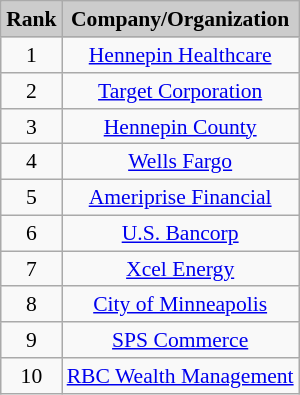<table class="wikitable" style="float:right; font-size:90%; text-align:center; margin:1em;">
<tr style="background:#ccc;">
<td><strong>Rank</strong></td>
<td style="background:#ccc;"><strong>Company/Organization</strong></td>
</tr>
<tr>
<td>1</td>
<td><a href='#'>Hennepin Healthcare</a></td>
</tr>
<tr>
<td>2</td>
<td><a href='#'>Target Corporation</a></td>
</tr>
<tr>
<td>3</td>
<td><a href='#'>Hennepin County</a></td>
</tr>
<tr>
<td>4</td>
<td><a href='#'>Wells Fargo</a></td>
</tr>
<tr>
<td>5</td>
<td><a href='#'>Ameriprise Financial</a></td>
</tr>
<tr>
<td>6</td>
<td><a href='#'>U.S. Bancorp</a></td>
</tr>
<tr>
<td>7</td>
<td><a href='#'>Xcel Energy</a></td>
</tr>
<tr>
<td>8</td>
<td><a href='#'>City of Minneapolis</a></td>
</tr>
<tr>
<td>9</td>
<td><a href='#'>SPS Commerce</a></td>
</tr>
<tr>
<td>10</td>
<td><a href='#'>RBC Wealth Management</a></td>
</tr>
</table>
